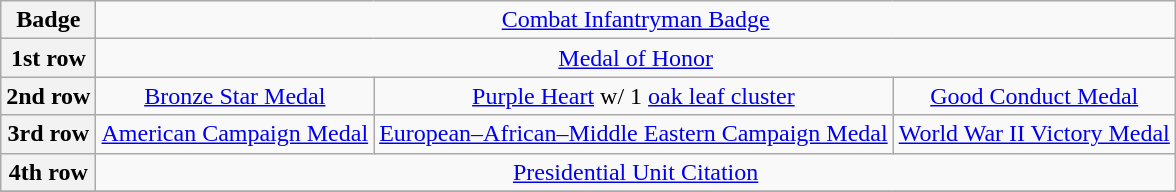<table class="wikitable" style="margin:1em auto; text-align:center;">
<tr>
<th>Badge</th>
<td colspan="12"><a href='#'>Combat Infantryman Badge</a></td>
</tr>
<tr>
<th>1st row</th>
<td colspan="12"><a href='#'>Medal of Honor</a></td>
</tr>
<tr>
<th>2nd row</th>
<td colspan="5"><a href='#'>Bronze Star Medal</a></td>
<td colspan="3"><a href='#'>Purple Heart</a> w/ 1 <a href='#'>oak leaf cluster</a></td>
<td colspan="5"><a href='#'>Good Conduct Medal</a></td>
</tr>
<tr>
<th>3rd row</th>
<td colspan="5"><a href='#'>American Campaign Medal</a></td>
<td colspan="3"><a href='#'>European–African–Middle Eastern Campaign Medal</a></td>
<td colspan="5"><a href='#'>World War II Victory Medal</a></td>
</tr>
<tr>
<th>4th row</th>
<td colspan="12"><a href='#'>Presidential Unit Citation</a></td>
</tr>
<tr>
</tr>
</table>
